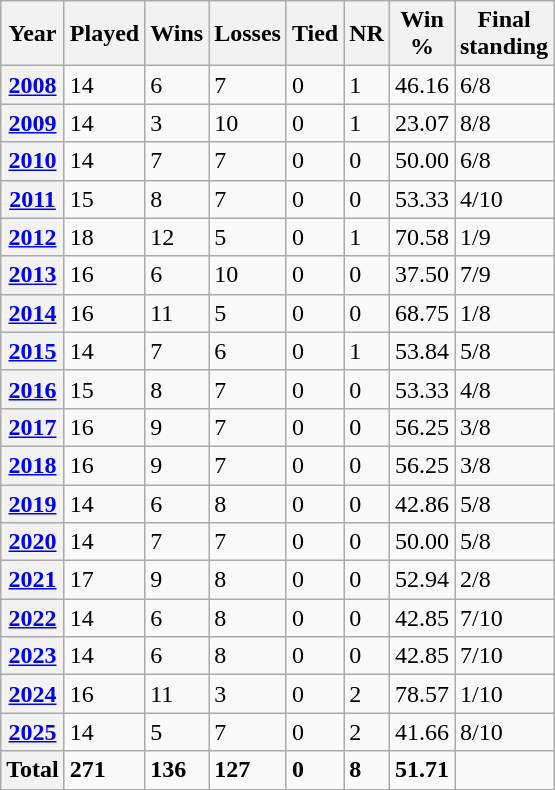<table class="wikitable" style="width:14%;">
<tr>
<th>Year</th>
<th>Played</th>
<th>Wins</th>
<th>Losses</th>
<th>Tied</th>
<th>NR</th>
<th>Win %</th>
<th>Final standing</th>
</tr>
<tr>
<th><a href='#'>2008</a></th>
<td>14</td>
<td>6</td>
<td>7</td>
<td>0</td>
<td>1</td>
<td>46.16</td>
<td>6/8</td>
</tr>
<tr>
<th><a href='#'>2009</a></th>
<td>14</td>
<td>3</td>
<td>10</td>
<td>0</td>
<td>1</td>
<td>23.07</td>
<td>8/8</td>
</tr>
<tr>
<th><a href='#'>2010</a></th>
<td>14</td>
<td>7</td>
<td>7</td>
<td>0</td>
<td>0</td>
<td>50.00</td>
<td>6/8</td>
</tr>
<tr>
<th><a href='#'>2011</a></th>
<td>15</td>
<td>8</td>
<td>7</td>
<td>0</td>
<td>0</td>
<td>53.33</td>
<td>4/10</td>
</tr>
<tr>
<th><a href='#'>2012</a></th>
<td>18</td>
<td>12</td>
<td>5</td>
<td>0</td>
<td>1</td>
<td>70.58</td>
<td>1/9</td>
</tr>
<tr>
<th><a href='#'>2013</a></th>
<td>16</td>
<td>6</td>
<td>10</td>
<td>0</td>
<td>0</td>
<td>37.50</td>
<td>7/9</td>
</tr>
<tr>
<th><a href='#'>2014</a></th>
<td>16</td>
<td>11</td>
<td>5</td>
<td>0</td>
<td>0</td>
<td>68.75</td>
<td>1/8</td>
</tr>
<tr>
<th><a href='#'>2015</a></th>
<td>14</td>
<td>7</td>
<td>6</td>
<td>0</td>
<td>1</td>
<td>53.84</td>
<td>5/8</td>
</tr>
<tr>
<th><a href='#'>2016</a></th>
<td>15</td>
<td>8</td>
<td>7</td>
<td>0</td>
<td>0</td>
<td>53.33</td>
<td>4/8</td>
</tr>
<tr>
<th><a href='#'>2017</a></th>
<td>16</td>
<td>9</td>
<td>7</td>
<td>0</td>
<td>0</td>
<td>56.25</td>
<td>3/8</td>
</tr>
<tr>
<th><a href='#'>2018</a></th>
<td>16</td>
<td>9</td>
<td>7</td>
<td>0</td>
<td>0</td>
<td>56.25</td>
<td>3/8</td>
</tr>
<tr>
<th><a href='#'>2019</a></th>
<td>14</td>
<td>6</td>
<td>8</td>
<td>0</td>
<td>0</td>
<td>42.86</td>
<td>5/8</td>
</tr>
<tr>
<th><a href='#'>2020</a></th>
<td>14</td>
<td>7</td>
<td>7</td>
<td>0</td>
<td>0</td>
<td>50.00</td>
<td>5/8</td>
</tr>
<tr>
<th><a href='#'>2021</a></th>
<td>17</td>
<td>9</td>
<td>8</td>
<td>0</td>
<td>0</td>
<td>52.94</td>
<td>2/8</td>
</tr>
<tr>
<th><a href='#'>2022</a></th>
<td>14</td>
<td>6</td>
<td>8</td>
<td>0</td>
<td>0</td>
<td>42.85</td>
<td>7/10</td>
</tr>
<tr>
<th><a href='#'>2023</a></th>
<td>14</td>
<td>6</td>
<td>8</td>
<td>0</td>
<td>0</td>
<td>42.85</td>
<td>7/10</td>
</tr>
<tr>
<th><a href='#'>2024</a></th>
<td>16</td>
<td>11</td>
<td>3</td>
<td>0</td>
<td>2</td>
<td>78.57</td>
<td>1/10</td>
</tr>
<tr>
<th><a href='#'>2025</a></th>
<td>14</td>
<td>5</td>
<td>7</td>
<td>0</td>
<td>2</td>
<td>41.66</td>
<td>8/10</td>
</tr>
<tr>
<th>Total</th>
<td><strong>271</strong></td>
<td><strong>136</strong></td>
<td><strong>127</strong></td>
<td><strong>0</strong></td>
<td><strong>8</strong></td>
<td><strong>51.71</strong></td>
</tr>
</table>
